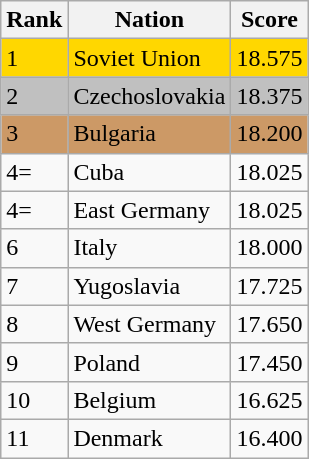<table class="wikitable">
<tr>
<th>Rank</th>
<th>Nation</th>
<th>Score</th>
</tr>
<tr bgcolor=gold>
<td>1</td>
<td> Soviet Union</td>
<td>18.575</td>
</tr>
<tr bgcolor=silver>
<td>2</td>
<td> Czechoslovakia</td>
<td>18.375</td>
</tr>
<tr bgcolor=cc9966>
<td>3</td>
<td> Bulgaria</td>
<td>18.200</td>
</tr>
<tr>
<td>4=</td>
<td> Cuba</td>
<td>18.025</td>
</tr>
<tr>
<td>4=</td>
<td> East Germany</td>
<td>18.025</td>
</tr>
<tr>
<td>6</td>
<td> Italy</td>
<td>18.000</td>
</tr>
<tr>
<td>7</td>
<td> Yugoslavia</td>
<td>17.725</td>
</tr>
<tr>
<td>8</td>
<td> West Germany</td>
<td>17.650</td>
</tr>
<tr>
<td>9</td>
<td> Poland</td>
<td>17.450</td>
</tr>
<tr>
<td>10</td>
<td> Belgium</td>
<td>16.625</td>
</tr>
<tr>
<td>11</td>
<td> Denmark</td>
<td>16.400</td>
</tr>
</table>
